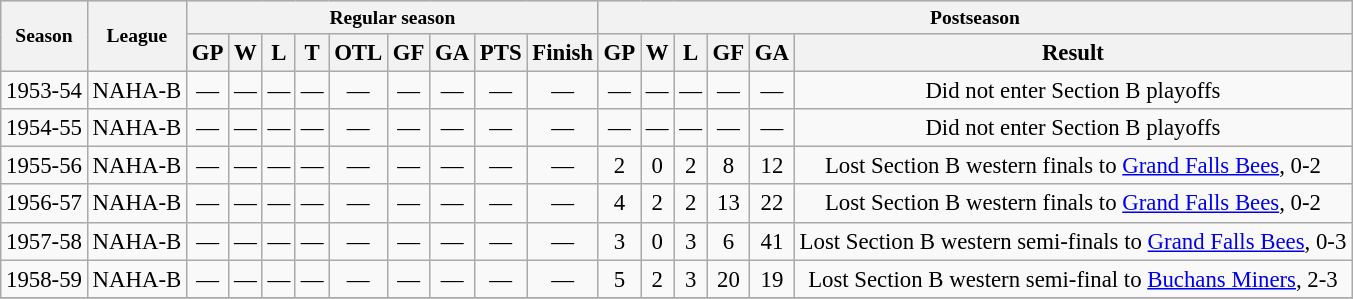<table class="wikitable plainrowheaders"  style="text-align: center; font-size: 95%">
<tr align="center" style="font-size: small; font-weight:bold; background-color:#dddddd; padding:5px;">
<th rowspan="2" scope="col">Season</th>
<th rowspan="2" scope="col">League</th>
<th colspan="9">Regular season</th>
<th colspan="9">Postseason</th>
</tr>
<tr>
<th scope="col">GP</th>
<th scope="col">W</th>
<th scope="col">L</th>
<th scope="col">T</th>
<th scope="col">OTL</th>
<th scope="col">GF</th>
<th scope="col">GA</th>
<th scope="col">PTS</th>
<th scope="col">Finish</th>
<th scope="col">GP</th>
<th scope="col">W</th>
<th scope="col">L</th>
<th scope="col">GF</th>
<th scope="col">GA</th>
<th scope="col">Result</th>
</tr>
<tr>
<td scope="row">1953-54</td>
<td>NAHA-B</td>
<td>—</td>
<td>—</td>
<td>—</td>
<td>—</td>
<td>—</td>
<td>—</td>
<td>—</td>
<td>—</td>
<td>—</td>
<td>—</td>
<td>—</td>
<td>—</td>
<td>—</td>
<td>—</td>
<td>Did not enter Section B playoffs</td>
</tr>
<tr>
<td scope="row">1954-55</td>
<td>NAHA-B</td>
<td>—</td>
<td>—</td>
<td>—</td>
<td>—</td>
<td>—</td>
<td>—</td>
<td>—</td>
<td>—</td>
<td>—</td>
<td>—</td>
<td>—</td>
<td>—</td>
<td>—</td>
<td>—</td>
<td>Did not enter Section B playoffs</td>
</tr>
<tr>
<td scope="row">1955-56</td>
<td>NAHA-B</td>
<td>—</td>
<td>—</td>
<td>—</td>
<td>—</td>
<td>—</td>
<td>—</td>
<td>—</td>
<td>—</td>
<td>—</td>
<td>2</td>
<td>0</td>
<td>2</td>
<td>8</td>
<td>12</td>
<td>Lost Section B western finals to <a href='#'>Grand Falls Bees</a>, 0-2</td>
</tr>
<tr>
<td scope="row">1956-57</td>
<td>NAHA-B</td>
<td>—</td>
<td>—</td>
<td>—</td>
<td>—</td>
<td>—</td>
<td>—</td>
<td>—</td>
<td>—</td>
<td>—</td>
<td>4</td>
<td>2</td>
<td>2</td>
<td>13</td>
<td>22</td>
<td>Lost Section B western finals to <a href='#'>Grand Falls Bees</a>, 0-2</td>
</tr>
<tr>
<td scope="row">1957-58</td>
<td>NAHA-B</td>
<td>—</td>
<td>—</td>
<td>—</td>
<td>—</td>
<td>—</td>
<td>—</td>
<td>—</td>
<td>—</td>
<td>—</td>
<td>3</td>
<td>0</td>
<td>3</td>
<td>6</td>
<td>41</td>
<td>Lost Section B western semi-finals to <a href='#'>Grand Falls Bees</a>, 0-3</td>
</tr>
<tr>
<td scope="row">1958-59</td>
<td>NAHA-B</td>
<td>—</td>
<td>—</td>
<td>—</td>
<td>—</td>
<td>—</td>
<td>—</td>
<td>—</td>
<td>—</td>
<td>—</td>
<td>5</td>
<td>2</td>
<td>3</td>
<td>20</td>
<td>19</td>
<td>Lost Section B western semi-final to <a href='#'>Buchans Miners</a>, 2-3</td>
</tr>
<tr>
</tr>
</table>
